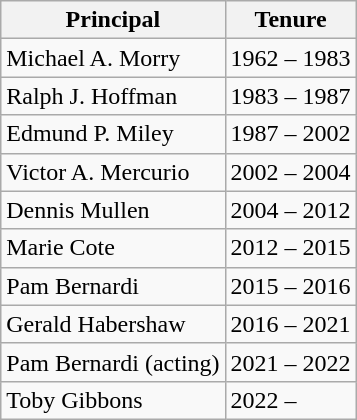<table class="wikitable">
<tr>
<th>Principal</th>
<th>Tenure</th>
</tr>
<tr>
<td>Michael A. Morry</td>
<td>1962 – 1983</td>
</tr>
<tr>
<td>Ralph J. Hoffman</td>
<td>1983 – 1987</td>
</tr>
<tr>
<td>Edmund P. Miley</td>
<td>1987 – 2002</td>
</tr>
<tr>
<td>Victor A. Mercurio</td>
<td>2002 – 2004</td>
</tr>
<tr>
<td>Dennis Mullen</td>
<td>2004 – 2012</td>
</tr>
<tr>
<td>Marie Cote</td>
<td>2012 – 2015</td>
</tr>
<tr>
<td>Pam Bernardi</td>
<td>2015 – 2016</td>
</tr>
<tr>
<td>Gerald Habershaw</td>
<td>2016 – 2021</td>
</tr>
<tr>
<td>Pam Bernardi (acting)</td>
<td>2021 – 2022</td>
</tr>
<tr>
<td>Toby Gibbons</td>
<td>2022 –</td>
</tr>
</table>
